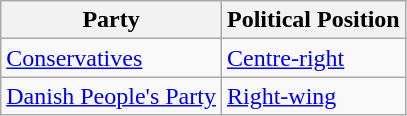<table class="wikitable mw-collapsible mw-collapsed">
<tr>
<th>Party</th>
<th>Political Position</th>
</tr>
<tr>
<td><a href='#'>Conservatives</a></td>
<td><a href='#'>Centre-right</a></td>
</tr>
<tr>
<td><a href='#'>Danish People's Party</a></td>
<td><a href='#'>Right-wing</a></td>
</tr>
</table>
